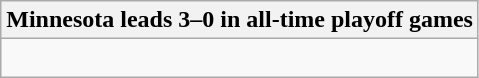<table class="wikitable collapsible collapsed">
<tr>
<th>Minnesota leads 3–0 in all-time playoff games</th>
</tr>
<tr>
<td><br>

</td>
</tr>
</table>
